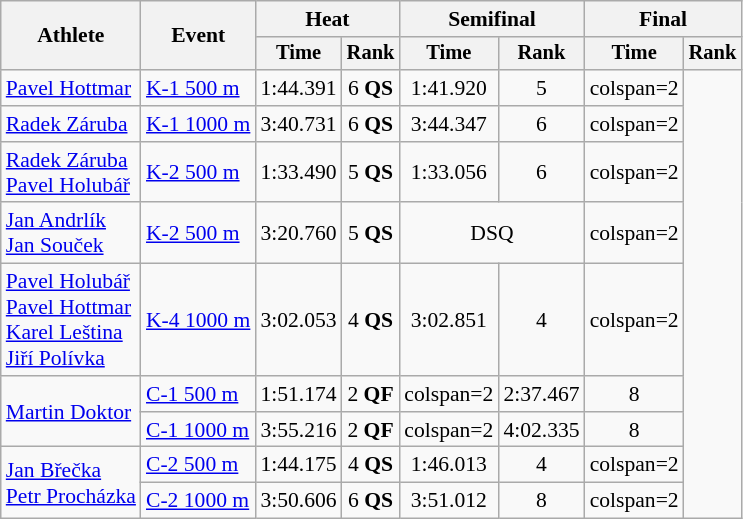<table class=wikitable style=font-size:90%;text-align:center>
<tr>
<th rowspan=2>Athlete</th>
<th rowspan=2>Event</th>
<th colspan=2>Heat</th>
<th colspan=2>Semifinal</th>
<th colspan=2>Final</th>
</tr>
<tr style=font-size:95%>
<th>Time</th>
<th>Rank</th>
<th>Time</th>
<th>Rank</th>
<th>Time</th>
<th>Rank</th>
</tr>
<tr>
<td align=left><a href='#'>Pavel Hottmar</a></td>
<td align=left><a href='#'>K-1 500 m</a></td>
<td>1:44.391</td>
<td>6 <strong>QS</strong></td>
<td>1:41.920</td>
<td>5</td>
<td>colspan=2 </td>
</tr>
<tr>
<td align=left><a href='#'>Radek Záruba</a></td>
<td align=left><a href='#'>K-1 1000 m</a></td>
<td>3:40.731</td>
<td>6 <strong>QS</strong></td>
<td>3:44.347</td>
<td>6</td>
<td>colspan=2 </td>
</tr>
<tr>
<td align=left><a href='#'>Radek Záruba</a><br><a href='#'>Pavel Holubář</a></td>
<td align=left><a href='#'>K-2 500 m</a></td>
<td>1:33.490</td>
<td>5 <strong>QS</strong></td>
<td>1:33.056</td>
<td>6</td>
<td>colspan=2 </td>
</tr>
<tr>
<td align=left><a href='#'>Jan Andrlík</a><br><a href='#'>Jan Souček</a></td>
<td align=left><a href='#'>K-2 500 m</a></td>
<td>3:20.760</td>
<td>5 <strong>QS</strong></td>
<td colspan=2>DSQ</td>
<td>colspan=2 </td>
</tr>
<tr>
<td align=left><a href='#'>Pavel Holubář</a><br><a href='#'>Pavel Hottmar</a><br><a href='#'>Karel Leština</a><br><a href='#'>Jiří Polívka</a></td>
<td align=left><a href='#'>K-4 1000 m</a></td>
<td>3:02.053</td>
<td>4 <strong>QS</strong></td>
<td>3:02.851</td>
<td>4</td>
<td>colspan=2 </td>
</tr>
<tr>
<td align=left rowspan=2><a href='#'>Martin Doktor</a></td>
<td align=left><a href='#'>C-1 500 m</a></td>
<td>1:51.174</td>
<td>2 <strong>QF</strong></td>
<td>colspan=2 </td>
<td>2:37.467</td>
<td>8</td>
</tr>
<tr>
<td align=left><a href='#'>C-1 1000 m</a></td>
<td>3:55.216</td>
<td>2 <strong>QF</strong></td>
<td>colspan=2 </td>
<td>4:02.335</td>
<td>8</td>
</tr>
<tr>
<td align=left rowspan=2><a href='#'>Jan Břečka</a><br><a href='#'>Petr Procházka</a></td>
<td align=left><a href='#'>C-2 500 m</a></td>
<td>1:44.175</td>
<td>4 <strong>QS</strong></td>
<td>1:46.013</td>
<td>4</td>
<td>colspan=2 </td>
</tr>
<tr>
<td align=left><a href='#'>C-2 1000 m</a></td>
<td>3:50.606</td>
<td>6 <strong>QS</strong></td>
<td>3:51.012</td>
<td>8</td>
<td>colspan=2 </td>
</tr>
</table>
